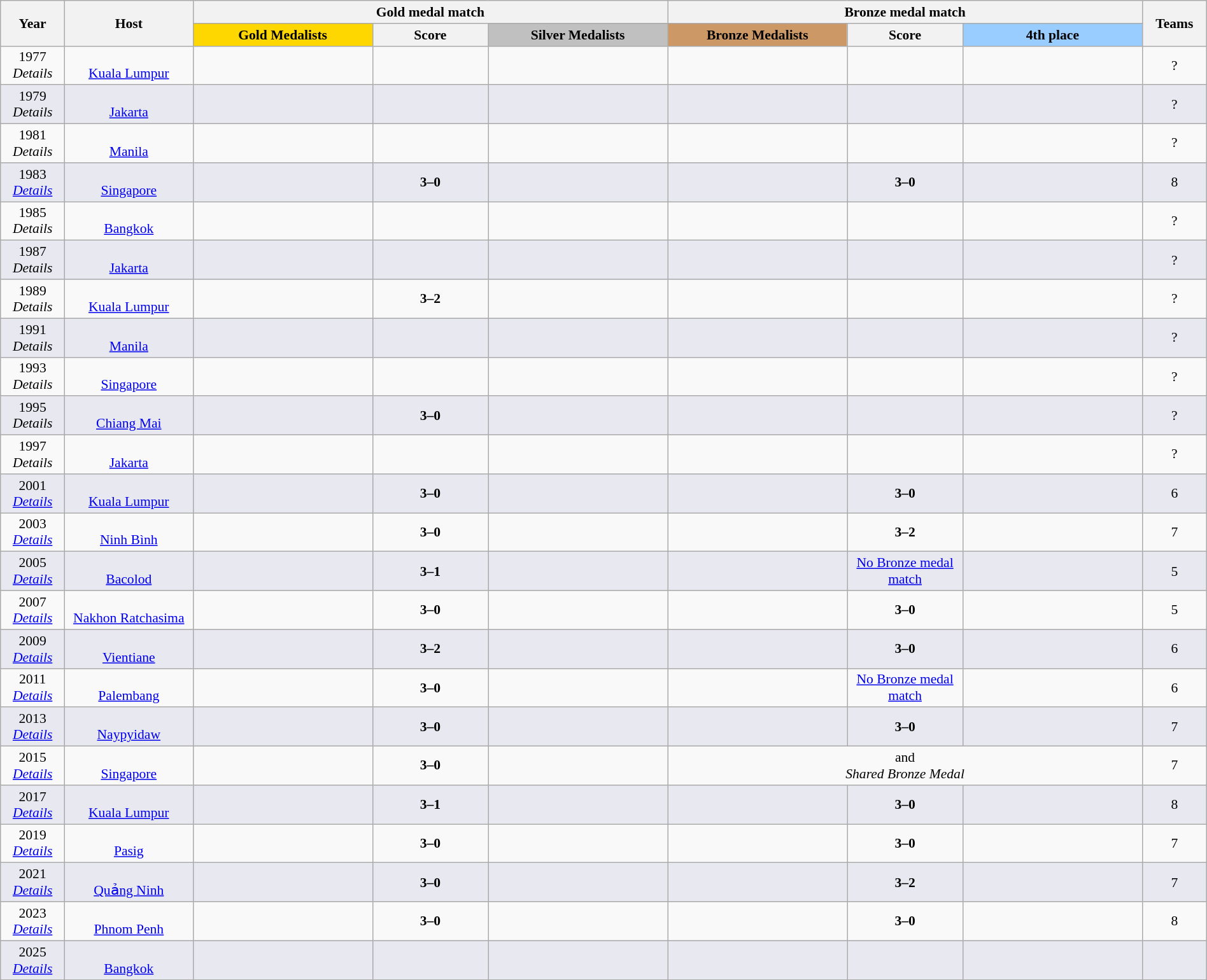<table class="wikitable" style="font-size:90%; width:100%; text-align:center">
<tr>
<th rowspan="2" style="width:5%">Year</th>
<th rowspan="2" style="width:10%">Host</th>
<th colspan="3">Gold medal match</th>
<th colspan="3">Bronze medal match</th>
<th rowspan="2" style="width:5%">Teams</th>
</tr>
<tr style="background:#efefef">
<th style="width:14%; background:gold">Gold Medalists</th>
<th width=9%>Score</th>
<th style="width:14%; background:silver">Silver Medalists</th>
<th style="width:14%; background:#cc9966">Bronze Medalists</th>
<th width=9%>Score</th>
<th style="width:14%; background:#9acdff">4th place</th>
</tr>
<tr>
<td>1977<br><em>Details</em></td>
<td><br><a href='#'>Kuala Lumpur</a></td>
<td><strong></strong></td>
<td></td>
<td></td>
<td></td>
<td></td>
<td></td>
<td>?</td>
</tr>
<tr bgcolor=#E8E8F0>
<td>1979<br><em>Details</em></td>
<td><br><a href='#'>Jakarta</a></td>
<td><strong></strong></td>
<td></td>
<td></td>
<td></td>
<td></td>
<td></td>
<td>?</td>
</tr>
<tr>
<td>1981<br><em>Details</em></td>
<td><br><a href='#'>Manila</a></td>
<td><strong></strong></td>
<td></td>
<td></td>
<td></td>
<td></td>
<td></td>
<td>?</td>
</tr>
<tr bgcolor=#E8E8F0>
<td>1983<br><em><a href='#'>Details</a></em></td>
<td><br><a href='#'>Singapore</a></td>
<td><strong></strong></td>
<td><strong>3–0</strong></td>
<td></td>
<td></td>
<td><strong>3–0</strong></td>
<td></td>
<td>8</td>
</tr>
<tr>
<td>1985<br><em>Details</em></td>
<td><br><a href='#'>Bangkok</a></td>
<td><strong></strong></td>
<td></td>
<td></td>
<td></td>
<td></td>
<td></td>
<td>?</td>
</tr>
<tr bgcolor=#E8E8F0>
<td>1987<br><em>Details</em></td>
<td><br><a href='#'>Jakarta</a></td>
<td><strong></strong></td>
<td></td>
<td></td>
<td></td>
<td></td>
<td></td>
<td>?</td>
</tr>
<tr>
<td>1989<br><em>Details</em></td>
<td><br><a href='#'>Kuala Lumpur</a></td>
<td><strong></strong></td>
<td><strong>3–2</strong></td>
<td></td>
<td></td>
<td></td>
<td></td>
<td>?</td>
</tr>
<tr bgcolor=#E8E8F0>
<td>1991<br><em>Details</em></td>
<td><br><a href='#'>Manila</a></td>
<td><strong></strong></td>
<td></td>
<td></td>
<td></td>
<td></td>
<td></td>
<td>?</td>
</tr>
<tr>
<td>1993<br><em>Details</em></td>
<td><br><a href='#'>Singapore</a></td>
<td><strong></strong></td>
<td></td>
<td></td>
<td></td>
<td></td>
<td></td>
<td>?</td>
</tr>
<tr bgcolor=#E8E8F0>
<td>1995<br><em>Details</em></td>
<td><br><a href='#'>Chiang Mai</a></td>
<td><strong></strong></td>
<td><strong>3–0</strong></td>
<td></td>
<td></td>
<td></td>
<td></td>
<td>?</td>
</tr>
<tr>
<td>1997<br><em>Details</em></td>
<td><br><a href='#'>Jakarta</a></td>
<td><strong></strong></td>
<td></td>
<td></td>
<td></td>
<td></td>
<td></td>
<td>?</td>
</tr>
<tr bgcolor=#E8E8F0>
<td>2001<br><em><a href='#'>Details</a></em></td>
<td><br><a href='#'>Kuala Lumpur</a></td>
<td><strong></strong></td>
<td><strong>3–0</strong></td>
<td></td>
<td></td>
<td><strong>3–0</strong></td>
<td></td>
<td>6</td>
</tr>
<tr>
<td>2003<br><em><a href='#'>Details</a></em></td>
<td><br><a href='#'>Ninh Bình</a></td>
<td><strong></strong></td>
<td><strong>3–0</strong></td>
<td></td>
<td></td>
<td><strong>3–2</strong></td>
<td></td>
<td>7</td>
</tr>
<tr bgcolor=#E8E8F0>
<td>2005<br><em><a href='#'>Details</a></em></td>
<td><br><a href='#'>Bacolod</a></td>
<td><strong></strong></td>
<td><strong>3–1</strong></td>
<td></td>
<td></td>
<td><a href='#'>No Bronze medal match</a></td>
<td></td>
<td>5</td>
</tr>
<tr>
<td>2007<br><em><a href='#'>Details</a></em></td>
<td><br><a href='#'>Nakhon Ratchasima</a></td>
<td><strong></strong></td>
<td><strong>3–0</strong></td>
<td></td>
<td></td>
<td><strong>3–0</strong></td>
<td></td>
<td>5</td>
</tr>
<tr bgcolor=#E8E8F0>
<td>2009<br><em><a href='#'>Details</a></em></td>
<td><br><a href='#'>Vientiane</a></td>
<td><strong></strong></td>
<td><strong>3–2</strong></td>
<td></td>
<td></td>
<td><strong>3–0</strong></td>
<td></td>
<td>6</td>
</tr>
<tr>
<td>2011<br><em><a href='#'>Details</a></em></td>
<td><br><a href='#'>Palembang</a></td>
<td><strong></strong></td>
<td><strong>3–0</strong></td>
<td></td>
<td></td>
<td><a href='#'>No Bronze medal match</a></td>
<td></td>
<td>6</td>
</tr>
<tr bgcolor=#E8E8F0>
<td>2013<br><em><a href='#'>Details</a></em></td>
<td><br><a href='#'>Naypyidaw</a></td>
<td><strong></strong></td>
<td><strong>3–0</strong></td>
<td></td>
<td></td>
<td><strong>3–0</strong></td>
<td></td>
<td>7</td>
</tr>
<tr>
<td>2015<br><em><a href='#'>Details</a></em></td>
<td><br><a href='#'>Singapore</a></td>
<td><strong></strong></td>
<td><strong>3–0</strong></td>
<td></td>
<td colspan="3"> and  <br><em>Shared Bronze Medal</em></td>
<td>7</td>
</tr>
<tr bgcolor=#E8E8F0>
<td>2017<br><em><a href='#'>Details</a></em></td>
<td><br><a href='#'>Kuala Lumpur</a></td>
<td><strong></strong></td>
<td><strong>3–1</strong></td>
<td></td>
<td></td>
<td><strong>3–0</strong></td>
<td></td>
<td>8</td>
</tr>
<tr>
<td>2019<br><em><a href='#'>Details</a></em></td>
<td><br><a href='#'>Pasig</a></td>
<td><strong></strong></td>
<td><strong>3–0</strong></td>
<td></td>
<td></td>
<td><strong>3–0</strong></td>
<td></td>
<td>7</td>
</tr>
<tr bgcolor=#E8E8F0>
<td>2021<br><em><a href='#'>Details</a></em></td>
<td><br><a href='#'>Quảng Ninh</a></td>
<td><strong></strong></td>
<td><strong>3–0</strong></td>
<td></td>
<td></td>
<td><strong>3–2</strong></td>
<td></td>
<td>7</td>
</tr>
<tr>
<td>2023<br><em><a href='#'>Details</a></em></td>
<td><br><a href='#'>Phnom Penh</a></td>
<td><strong></strong></td>
<td><strong>3–0</strong></td>
<td></td>
<td></td>
<td><strong>3–0</strong></td>
<td></td>
<td>8</td>
</tr>
<tr bgcolor=#E8E8F0>
<td>2025<br><em><a href='#'>Details</a></em></td>
<td><br><a href='#'>Bangkok</a></td>
<td></td>
<td></td>
<td></td>
<td></td>
<td></td>
<td></td>
<td></td>
</tr>
</table>
